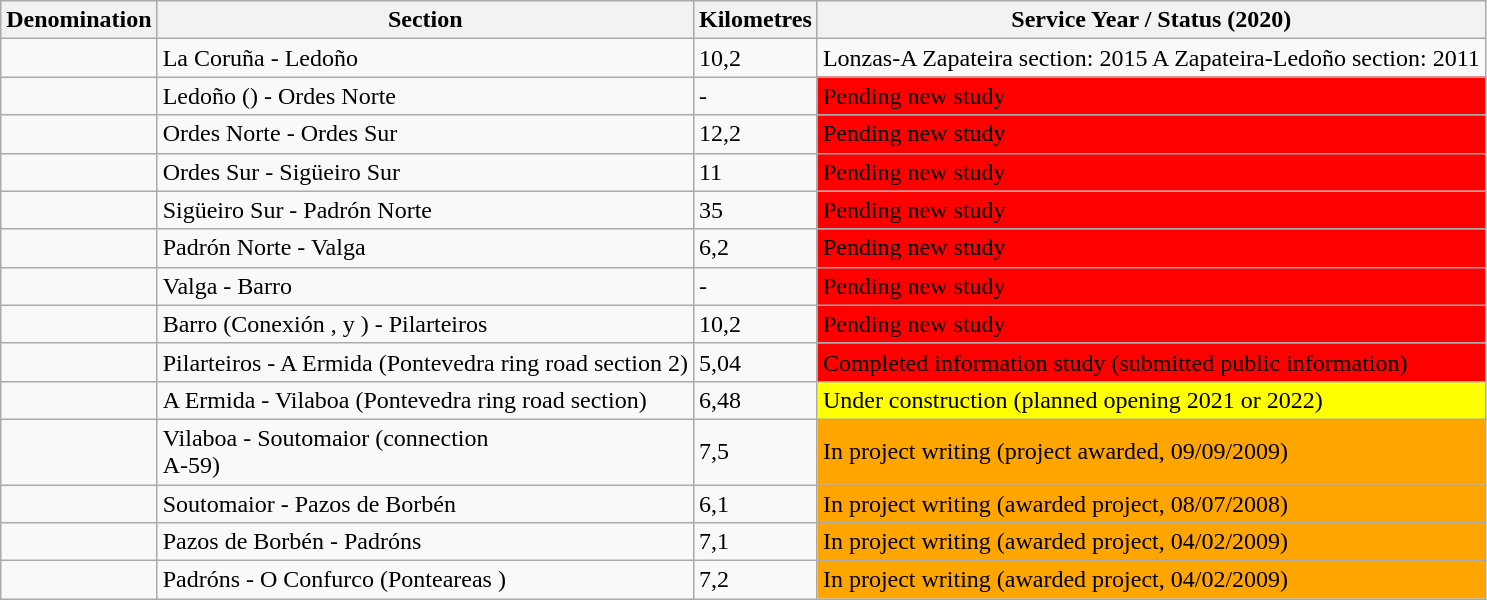<table class="wikitable">
<tr>
<th>Denomination</th>
<th>Section</th>
<th>Kilometres</th>
<th>Service Year / Status (2020)</th>
</tr>
<tr>
<td></td>
<td>La Coruña - Ledoño</td>
<td>10,2</td>
<td>Lonzas-A Zapateira section: 2015 A Zapateira-Ledoño section: 2011</td>
</tr>
<tr>
<td></td>
<td>Ledoño () - Ordes Norte</td>
<td>-</td>
<td bgcolor="red">Pending new study</td>
</tr>
<tr>
<td></td>
<td>Ordes Norte - Ordes Sur</td>
<td>12,2</td>
<td bgcolor="red">Pending new study</td>
</tr>
<tr>
<td></td>
<td>Ordes Sur - Sigüeiro Sur</td>
<td>11</td>
<td bgcolor="red">Pending new study</td>
</tr>
<tr>
<td></td>
<td>Sigüeiro Sur - Padrón Norte</td>
<td>35</td>
<td bgcolor="red">Pending new study</td>
</tr>
<tr>
<td></td>
<td>Padrón Norte - Valga</td>
<td>6,2</td>
<td bgcolor="red">Pending new study</td>
</tr>
<tr>
<td></td>
<td>Valga - Barro</td>
<td>-</td>
<td bgcolor="red">Pending new study</td>
</tr>
<tr>
<td></td>
<td>Barro (Conexión ,   y ) - Pilarteiros</td>
<td>10,2</td>
<td bgcolor="red">Pending new study</td>
</tr>
<tr>
<td></td>
<td>Pilarteiros - A Ermida (Pontevedra ring road section 2)</td>
<td>5,04</td>
<td bgcolor="red">Completed information study (submitted public information) </td>
</tr>
<tr>
<td></td>
<td>A Ermida - Vilaboa (Pontevedra ring road section)</td>
<td>6,48</td>
<td bgcolor="yellow">Under construction (planned opening 2021 or 2022)</td>
</tr>
<tr>
<td></td>
<td>Vilaboa - Soutomaior (connection<br>A-59)</td>
<td>7,5</td>
<td bgcolor="orange">In project writing (project awarded, 09/09/2009)</td>
</tr>
<tr>
<td></td>
<td>Soutomaior - Pazos de Borbén</td>
<td>6,1</td>
<td bgcolor="orange">In project writing (awarded project, 08/07/2008)</td>
</tr>
<tr>
<td></td>
<td>Pazos de Borbén - Padróns</td>
<td>7,1</td>
<td bgcolor="orange">In project writing (awarded project, 04/02/2009)</td>
</tr>
<tr>
<td></td>
<td>Padróns - O Confurco (Ponteareas )</td>
<td>7,2</td>
<td bgcolor="orange">In project writing (awarded project, 04/02/2009)</td>
</tr>
</table>
